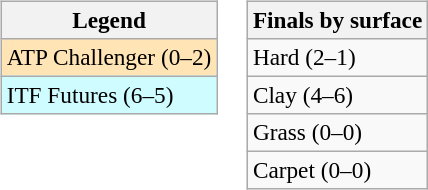<table>
<tr valign=top>
<td><br><table class=wikitable style=font-size:97%>
<tr>
<th>Legend</th>
</tr>
<tr bgcolor=moccasin>
<td>ATP Challenger (0–2)</td>
</tr>
<tr bgcolor=cffcff>
<td>ITF Futures (6–5)</td>
</tr>
</table>
</td>
<td><br><table class=wikitable style=font-size:97%>
<tr>
<th>Finals by surface</th>
</tr>
<tr>
<td>Hard (2–1)</td>
</tr>
<tr>
<td>Clay (4–6)</td>
</tr>
<tr>
<td>Grass (0–0)</td>
</tr>
<tr>
<td>Carpet (0–0)</td>
</tr>
</table>
</td>
</tr>
</table>
